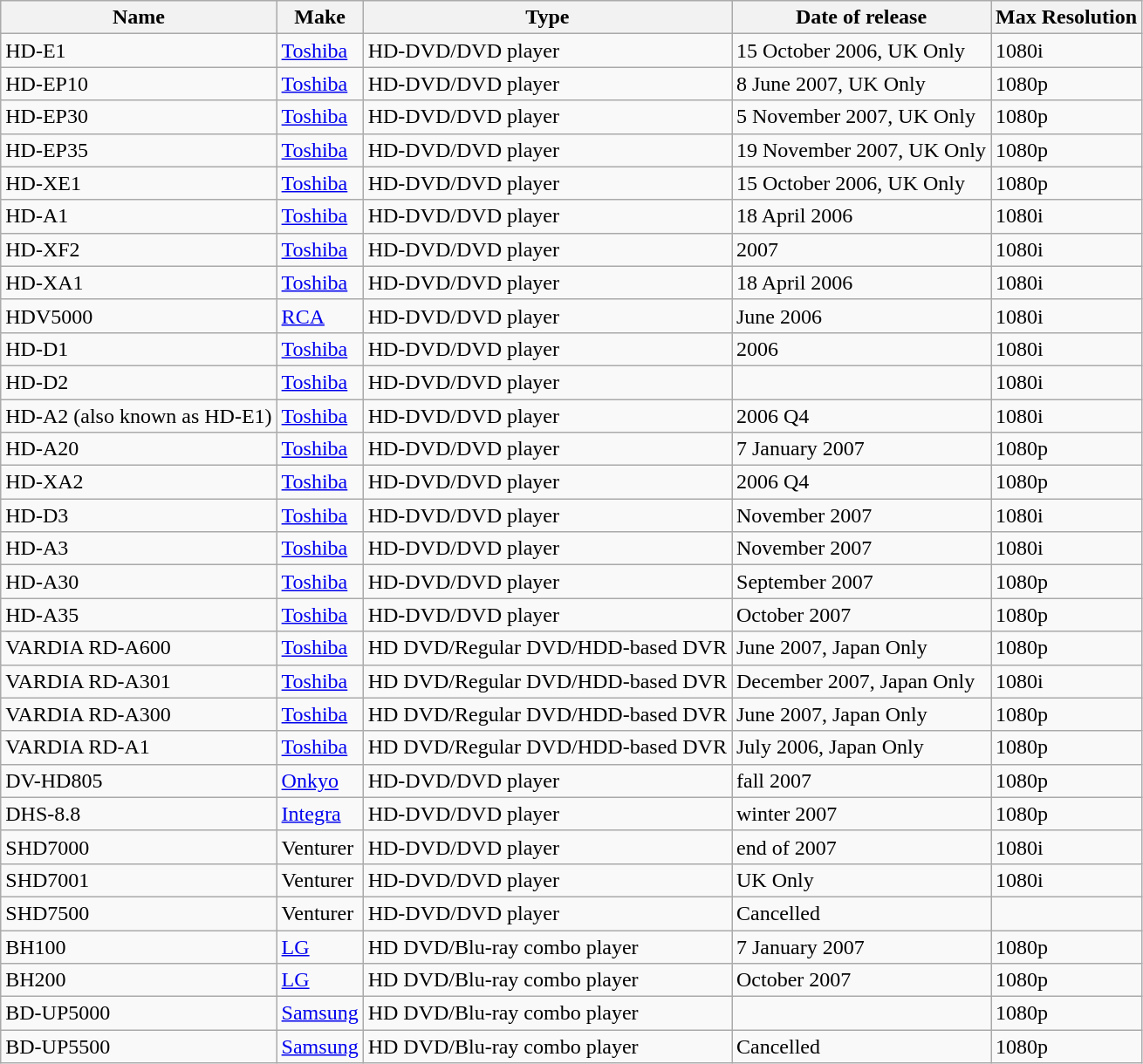<table class="wikitable sortable">
<tr>
<th>Name</th>
<th>Make</th>
<th>Type</th>
<th>Date of release</th>
<th>Max Resolution</th>
</tr>
<tr>
<td>HD-E1</td>
<td><a href='#'>Toshiba</a></td>
<td>HD-DVD/DVD player</td>
<td>15 October 2006, UK Only</td>
<td>1080i</td>
</tr>
<tr>
<td>HD-EP10</td>
<td><a href='#'>Toshiba</a></td>
<td>HD-DVD/DVD player</td>
<td>8 June 2007, UK Only</td>
<td>1080p</td>
</tr>
<tr>
<td>HD-EP30</td>
<td><a href='#'>Toshiba</a></td>
<td>HD-DVD/DVD player</td>
<td>5 November 2007, UK Only</td>
<td>1080p</td>
</tr>
<tr>
<td>HD-EP35</td>
<td><a href='#'>Toshiba</a></td>
<td>HD-DVD/DVD player</td>
<td>19 November 2007, UK Only</td>
<td>1080p</td>
</tr>
<tr>
<td>HD-XE1</td>
<td><a href='#'>Toshiba</a></td>
<td>HD-DVD/DVD player</td>
<td>15 October 2006, UK Only</td>
<td>1080p</td>
</tr>
<tr>
<td>HD-A1</td>
<td><a href='#'>Toshiba</a></td>
<td>HD-DVD/DVD player</td>
<td>18 April 2006</td>
<td>1080i</td>
</tr>
<tr>
<td>HD-XF2</td>
<td><a href='#'>Toshiba</a></td>
<td>HD-DVD/DVD player</td>
<td>2007</td>
<td>1080i</td>
</tr>
<tr>
<td>HD-XA1</td>
<td><a href='#'>Toshiba</a></td>
<td>HD-DVD/DVD player</td>
<td>18 April 2006</td>
<td>1080i</td>
</tr>
<tr>
<td>HDV5000</td>
<td><a href='#'>RCA</a></td>
<td>HD-DVD/DVD player</td>
<td>June 2006</td>
<td>1080i</td>
</tr>
<tr>
<td>HD-D1</td>
<td><a href='#'>Toshiba</a></td>
<td>HD-DVD/DVD player</td>
<td>2006</td>
<td>1080i</td>
</tr>
<tr>
<td>HD-D2</td>
<td><a href='#'>Toshiba</a></td>
<td>HD-DVD/DVD player</td>
<td></td>
<td>1080i</td>
</tr>
<tr>
<td>HD-A2 (also known as HD-E1)</td>
<td><a href='#'>Toshiba</a></td>
<td>HD-DVD/DVD player</td>
<td>2006 Q4</td>
<td>1080i</td>
</tr>
<tr>
<td>HD-A20</td>
<td><a href='#'>Toshiba</a></td>
<td>HD-DVD/DVD player</td>
<td>7 January 2007</td>
<td>1080p</td>
</tr>
<tr>
<td>HD-XA2</td>
<td><a href='#'>Toshiba</a></td>
<td>HD-DVD/DVD player</td>
<td>2006 Q4</td>
<td>1080p</td>
</tr>
<tr>
<td>HD-D3</td>
<td><a href='#'>Toshiba</a></td>
<td>HD-DVD/DVD player</td>
<td>November 2007</td>
<td>1080i</td>
</tr>
<tr>
<td>HD-A3</td>
<td><a href='#'>Toshiba</a></td>
<td>HD-DVD/DVD player</td>
<td>November 2007</td>
<td>1080i</td>
</tr>
<tr>
<td>HD-A30</td>
<td><a href='#'>Toshiba</a></td>
<td>HD-DVD/DVD player</td>
<td>September 2007</td>
<td>1080p</td>
</tr>
<tr>
<td>HD-A35</td>
<td><a href='#'>Toshiba</a></td>
<td>HD-DVD/DVD player</td>
<td>October 2007</td>
<td>1080p</td>
</tr>
<tr>
<td>VARDIA RD-A600</td>
<td><a href='#'>Toshiba</a></td>
<td>HD DVD/Regular DVD/HDD-based DVR</td>
<td>June 2007, Japan Only</td>
<td>1080p</td>
</tr>
<tr>
<td>VARDIA RD-A301</td>
<td><a href='#'>Toshiba</a></td>
<td>HD DVD/Regular DVD/HDD-based DVR</td>
<td>December 2007, Japan Only</td>
<td>1080i</td>
</tr>
<tr>
<td>VARDIA RD-A300</td>
<td><a href='#'>Toshiba</a></td>
<td>HD DVD/Regular DVD/HDD-based DVR</td>
<td>June 2007, Japan Only</td>
<td>1080p</td>
</tr>
<tr>
<td>VARDIA RD-A1</td>
<td><a href='#'>Toshiba</a></td>
<td>HD DVD/Regular DVD/HDD-based DVR</td>
<td>July 2006, Japan Only</td>
<td>1080p</td>
</tr>
<tr>
<td>DV-HD805</td>
<td><a href='#'>Onkyo</a></td>
<td>HD-DVD/DVD player</td>
<td>fall 2007</td>
<td>1080p</td>
</tr>
<tr>
<td>DHS-8.8</td>
<td><a href='#'>Integra</a></td>
<td>HD-DVD/DVD player</td>
<td>winter 2007</td>
<td>1080p</td>
</tr>
<tr>
<td>SHD7000</td>
<td>Venturer</td>
<td>HD-DVD/DVD player</td>
<td>end of 2007</td>
<td>1080i</td>
</tr>
<tr>
<td>SHD7001</td>
<td>Venturer</td>
<td>HD-DVD/DVD player</td>
<td>UK Only</td>
<td>1080i</td>
</tr>
<tr>
<td>SHD7500</td>
<td>Venturer</td>
<td>HD-DVD/DVD player</td>
<td>Cancelled</td>
<td></td>
</tr>
<tr>
<td>BH100</td>
<td><a href='#'>LG</a></td>
<td>HD DVD/Blu-ray combo player</td>
<td>7 January 2007</td>
<td>1080p</td>
</tr>
<tr>
<td>BH200</td>
<td><a href='#'>LG</a></td>
<td>HD DVD/Blu-ray combo player</td>
<td>October 2007</td>
<td>1080p</td>
</tr>
<tr>
<td>BD-UP5000</td>
<td><a href='#'>Samsung</a></td>
<td>HD DVD/Blu-ray combo player</td>
<td></td>
<td>1080p</td>
</tr>
<tr>
<td>BD-UP5500</td>
<td><a href='#'>Samsung</a></td>
<td>HD DVD/Blu-ray combo player</td>
<td>Cancelled</td>
<td>1080p</td>
</tr>
</table>
